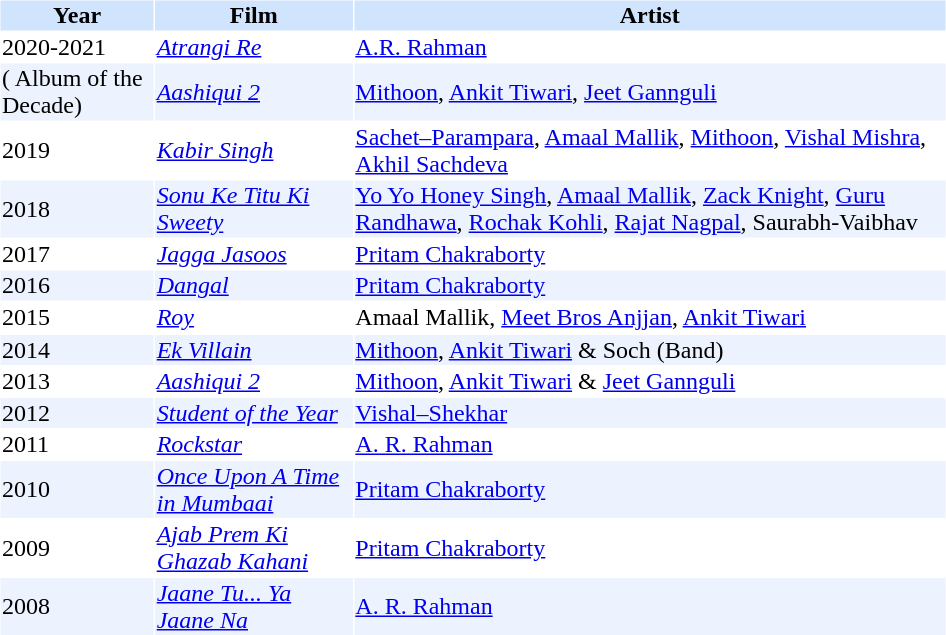<table cellspacing="1" cellpadding="1" border="0" style="width:50%;">
<tr style="background:#d1e4fd;">
<th>Year</th>
<th>Film</th>
<th>Artist</th>
</tr>
<tr>
<td>2020-2021</td>
<td><em><a href='#'>Atrangi Re</a></em></td>
<td><a href='#'>A.R. Rahman</a></td>
</tr>
<tr style="background:#edf3fe;">
<td>( Album of the Decade)</td>
<td><em><a href='#'>Aashiqui 2</a></em></td>
<td><a href='#'>Mithoon</a>, <a href='#'>Ankit Tiwari</a>, <a href='#'>Jeet Gannguli</a></td>
</tr>
<tr>
<td>2019</td>
<td><em><a href='#'>Kabir Singh</a></em></td>
<td><a href='#'>Sachet–Parampara</a>, <a href='#'>Amaal Mallik</a>, <a href='#'>Mithoon</a>, <a href='#'>Vishal Mishra</a>, <a href='#'>Akhil Sachdeva</a></td>
</tr>
<tr style="background:#edf3fe;">
<td>2018</td>
<td><em><a href='#'>Sonu Ke Titu Ki Sweety</a></em></td>
<td><a href='#'>Yo Yo Honey Singh</a>, <a href='#'>Amaal Mallik</a>, <a href='#'>Zack Knight</a>, <a href='#'>Guru Randhawa</a>, <a href='#'>Rochak Kohli</a>, <a href='#'>Rajat Nagpal</a>, Saurabh-Vaibhav</td>
</tr>
<tr>
<td>2017</td>
<td><em><a href='#'>Jagga Jasoos</a></em></td>
<td><a href='#'>Pritam Chakraborty</a></td>
</tr>
<tr style="background:#edf3fe;">
<td>2016</td>
<td><em><a href='#'>Dangal</a></em></td>
<td><a href='#'>Pritam Chakraborty</a></td>
</tr>
<tr>
<td>2015</td>
<td><em><a href='#'>Roy</a></em></td>
<td>Amaal Mallik, <a href='#'>Meet Bros Anjjan</a>, <a href='#'>Ankit Tiwari</a></td>
</tr>
<tr>
</tr>
<tr style="background:#edf3fe;">
<td>2014</td>
<td><em><a href='#'>Ek Villain</a></em></td>
<td><a href='#'>Mithoon</a>, <a href='#'>Ankit Tiwari</a> & Soch (Band)</td>
</tr>
<tr>
<td>2013</td>
<td><em><a href='#'>Aashiqui 2</a></em></td>
<td><a href='#'>Mithoon</a>, <a href='#'>Ankit Tiwari</a> & <a href='#'>Jeet Gannguli</a></td>
</tr>
<tr style="background:#edf3fe;">
<td>2012</td>
<td><em><a href='#'>Student of the Year</a></em></td>
<td><a href='#'>Vishal–Shekhar</a></td>
</tr>
<tr>
<td>2011</td>
<td><em><a href='#'>Rockstar</a></em></td>
<td><a href='#'>A. R. Rahman</a></td>
</tr>
<tr style="background:#edf3fe;">
<td>2010</td>
<td><em><a href='#'>Once Upon A Time in Mumbaai</a></em></td>
<td><a href='#'>Pritam Chakraborty</a></td>
</tr>
<tr>
<td>2009</td>
<td><em><a href='#'>Ajab Prem Ki Ghazab Kahani</a></em></td>
<td><a href='#'>Pritam Chakraborty</a></td>
</tr>
<tr style="background:#edf3fe;">
<td>2008</td>
<td><em><a href='#'>Jaane Tu... Ya Jaane Na</a></em></td>
<td><a href='#'>A. R. Rahman</a></td>
</tr>
</table>
